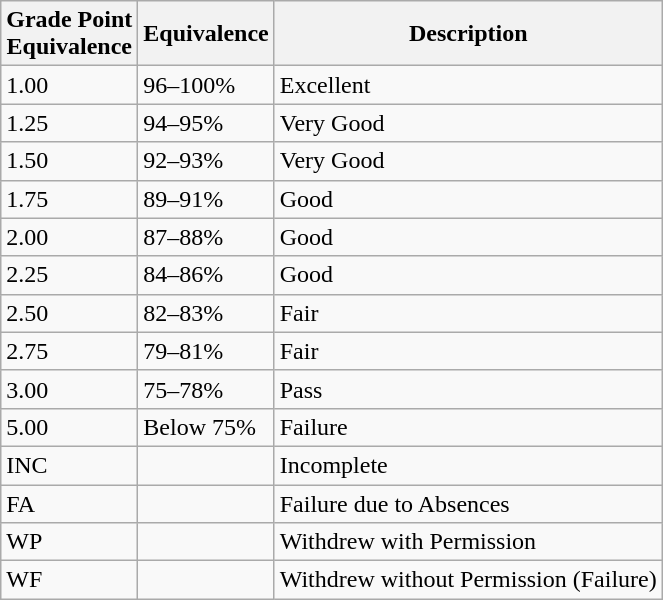<table class="wikitable">
<tr>
<th>Grade Point<br>Equivalence</th>
<th>Equivalence</th>
<th>Description</th>
</tr>
<tr>
<td>1.00</td>
<td>96–100%</td>
<td>Excellent</td>
</tr>
<tr>
<td>1.25</td>
<td>94–95%</td>
<td>Very Good</td>
</tr>
<tr>
<td>1.50</td>
<td>92–93%</td>
<td>Very Good</td>
</tr>
<tr>
<td>1.75</td>
<td>89–91%</td>
<td>Good</td>
</tr>
<tr>
<td>2.00</td>
<td>87–88%</td>
<td>Good</td>
</tr>
<tr>
<td>2.25</td>
<td>84–86%</td>
<td>Good</td>
</tr>
<tr>
<td>2.50</td>
<td>82–83%</td>
<td>Fair</td>
</tr>
<tr>
<td>2.75</td>
<td>79–81%</td>
<td>Fair</td>
</tr>
<tr>
<td>3.00</td>
<td>75–78%</td>
<td>Pass</td>
</tr>
<tr>
<td>5.00</td>
<td>Below 75%</td>
<td>Failure</td>
</tr>
<tr>
<td>INC</td>
<td></td>
<td>Incomplete</td>
</tr>
<tr>
<td>FA</td>
<td></td>
<td>Failure due to Absences</td>
</tr>
<tr>
<td>WP</td>
<td></td>
<td>Withdrew with Permission</td>
</tr>
<tr>
<td>WF</td>
<td></td>
<td>Withdrew without Permission (Failure)</td>
</tr>
</table>
